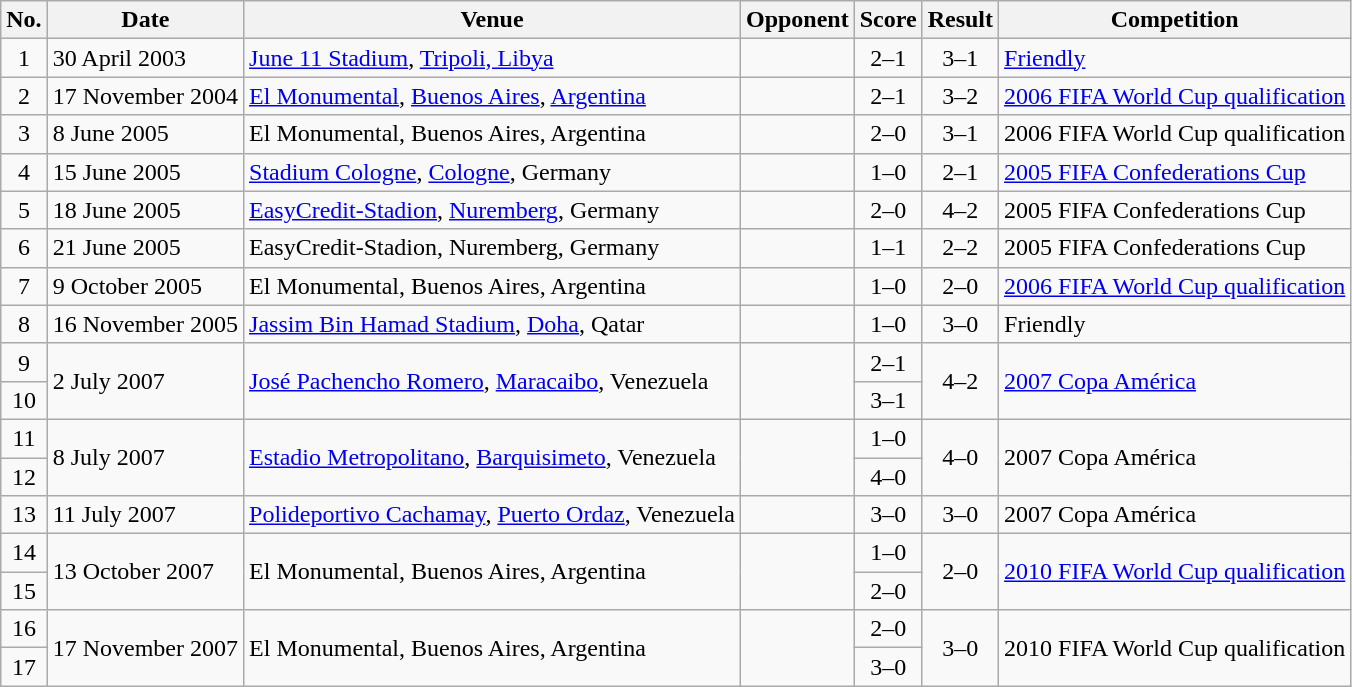<table class="wikitable sortable">
<tr>
<th scope="col">No.</th>
<th scope="col">Date</th>
<th scope="col">Venue</th>
<th scope="col">Opponent</th>
<th scope="col">Score</th>
<th scope="col">Result</th>
<th scope="col">Competition</th>
</tr>
<tr>
<td style="text-align:center">1</td>
<td>30 April 2003</td>
<td><a href='#'>June 11 Stadium</a>, <a href='#'>Tripoli, Libya</a></td>
<td></td>
<td style="text-align:center">2–1</td>
<td style="text-align:center">3–1</td>
<td><a href='#'>Friendly</a></td>
</tr>
<tr>
<td style="text-align:center">2</td>
<td>17 November 2004</td>
<td><a href='#'>El Monumental</a>, <a href='#'>Buenos Aires</a>, <a href='#'>Argentina</a></td>
<td></td>
<td style="text-align:center">2–1</td>
<td style="text-align:center">3–2</td>
<td><a href='#'>2006 FIFA World Cup qualification</a></td>
</tr>
<tr>
<td style="text-align:center">3</td>
<td>8 June 2005</td>
<td>El Monumental, Buenos Aires, Argentina</td>
<td></td>
<td style="text-align:center">2–0</td>
<td style="text-align:center">3–1</td>
<td>2006 FIFA World Cup qualification</td>
</tr>
<tr>
<td style="text-align:center">4</td>
<td>15 June 2005</td>
<td><a href='#'>Stadium Cologne</a>, <a href='#'>Cologne</a>, Germany</td>
<td></td>
<td style="text-align:center">1–0</td>
<td style="text-align:center">2–1</td>
<td><a href='#'>2005 FIFA Confederations Cup</a></td>
</tr>
<tr>
<td style="text-align:center">5</td>
<td>18 June 2005</td>
<td><a href='#'>EasyCredit-Stadion</a>, <a href='#'>Nuremberg</a>, Germany</td>
<td></td>
<td style="text-align:center">2–0</td>
<td style="text-align:center">4–2</td>
<td>2005 FIFA Confederations Cup</td>
</tr>
<tr>
<td style="text-align:center">6</td>
<td>21 June 2005</td>
<td>EasyCredit-Stadion, Nuremberg, Germany</td>
<td></td>
<td style="text-align:center">1–1</td>
<td style="text-align:center">2–2</td>
<td>2005 FIFA Confederations Cup</td>
</tr>
<tr>
<td style="text-align:center">7</td>
<td>9 October 2005</td>
<td>El Monumental, Buenos Aires, Argentina</td>
<td></td>
<td style="text-align:center">1–0</td>
<td style="text-align:center">2–0</td>
<td><a href='#'>2006 FIFA World Cup qualification</a></td>
</tr>
<tr>
<td style="text-align:center">8</td>
<td>16 November 2005</td>
<td><a href='#'>Jassim Bin Hamad Stadium</a>, <a href='#'>Doha</a>, Qatar</td>
<td></td>
<td style="text-align:center">1–0</td>
<td style="text-align:center">3–0</td>
<td>Friendly</td>
</tr>
<tr>
<td style="text-align:center">9</td>
<td rowspan="2">2 July 2007</td>
<td rowspan="2"><a href='#'>José Pachencho Romero</a>, <a href='#'>Maracaibo</a>, Venezuela</td>
<td rowspan="2"></td>
<td style="text-align:center">2–1</td>
<td style="text-align:center" rowspan="2">4–2</td>
<td rowspan="2"><a href='#'>2007 Copa América</a></td>
</tr>
<tr>
<td style="text-align:center">10</td>
<td style="text-align:center">3–1</td>
</tr>
<tr>
<td style="text-align:center">11</td>
<td rowspan="2">8 July 2007</td>
<td rowspan="2"><a href='#'>Estadio Metropolitano</a>, <a href='#'>Barquisimeto</a>, Venezuela</td>
<td rowspan="2"></td>
<td style="text-align:center">1–0</td>
<td rowspan="2" style="text-align:center">4–0</td>
<td rowspan="2">2007 Copa América</td>
</tr>
<tr>
<td style="text-align:center">12</td>
<td style="text-align:center">4–0</td>
</tr>
<tr>
<td style="text-align:center">13</td>
<td>11 July 2007</td>
<td><a href='#'>Polideportivo Cachamay</a>, <a href='#'>Puerto Ordaz</a>, Venezuela</td>
<td></td>
<td style="text-align:center">3–0</td>
<td style="text-align:center">3–0</td>
<td>2007 Copa América</td>
</tr>
<tr>
<td style="text-align:center">14</td>
<td rowspan="2">13 October 2007</td>
<td rowspan="2">El Monumental, Buenos Aires, Argentina</td>
<td rowspan="2"></td>
<td style="text-align:center">1–0</td>
<td style="text-align:center" rowspan="2">2–0</td>
<td rowspan="2"><a href='#'>2010 FIFA World Cup qualification</a></td>
</tr>
<tr>
<td style="text-align:center">15</td>
<td style="text-align:center">2–0</td>
</tr>
<tr>
<td style="text-align:center">16</td>
<td rowspan="2">17 November 2007</td>
<td rowspan="2">El Monumental, Buenos Aires, Argentina</td>
<td rowspan="2"></td>
<td style="text-align:center">2–0</td>
<td style="text-align:center" rowspan="2">3–0</td>
<td rowspan="2">2010 FIFA World Cup qualification</td>
</tr>
<tr>
<td style="text-align:center">17</td>
<td style="text-align:center">3–0</td>
</tr>
</table>
